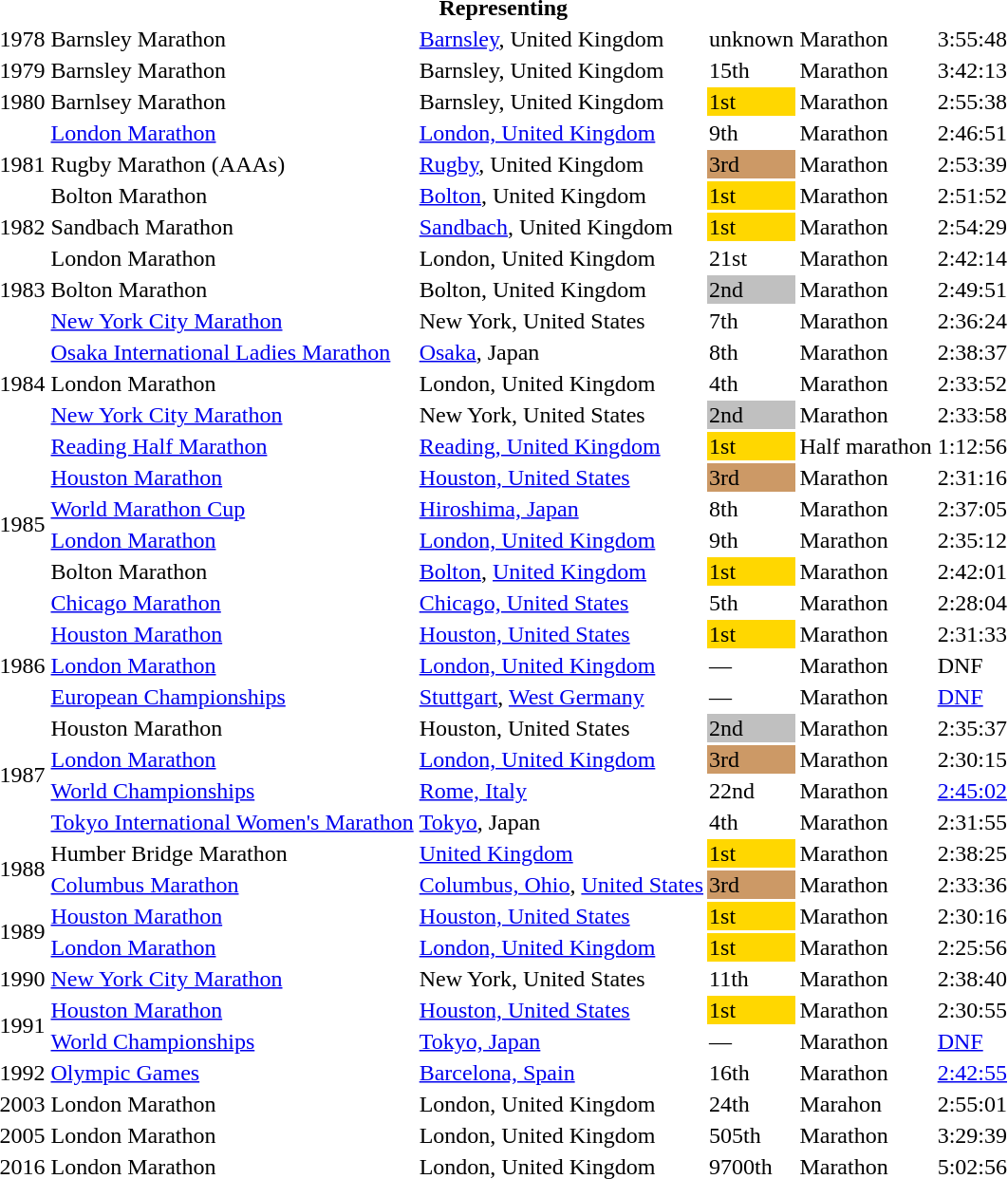<table>
<tr>
<th colspan="9">Representing </th>
</tr>
<tr>
<td>1978</td>
<td>Barnsley Marathon</td>
<td><a href='#'>Barnsley</a>, United Kingdom</td>
<td>unknown</td>
<td>Marathon</td>
<td>3:55:48</td>
</tr>
<tr>
<td>1979</td>
<td>Barnsley Marathon</td>
<td>Barnsley, United Kingdom</td>
<td>15th</td>
<td>Marathon</td>
<td>3:42:13</td>
</tr>
<tr>
<td>1980</td>
<td>Barnlsey Marathon</td>
<td>Barnsley, United Kingdom</td>
<td bgcolor=gold>1st</td>
<td>Marathon</td>
<td>2:55:38</td>
</tr>
<tr>
<td rowspan=3>1981</td>
<td><a href='#'>London Marathon</a></td>
<td><a href='#'>London, United Kingdom</a></td>
<td>9th</td>
<td>Marathon</td>
<td>2:46:51</td>
</tr>
<tr>
<td>Rugby Marathon (AAAs)</td>
<td><a href='#'>Rugby</a>, United Kingdom</td>
<td bgcolor=cc9966>3rd</td>
<td>Marathon</td>
<td>2:53:39</td>
</tr>
<tr>
<td>Bolton Marathon</td>
<td><a href='#'>Bolton</a>, United Kingdom</td>
<td bgcolor=gold>1st</td>
<td>Marathon</td>
<td>2:51:52</td>
</tr>
<tr>
<td>1982</td>
<td>Sandbach Marathon</td>
<td><a href='#'>Sandbach</a>, United Kingdom</td>
<td bgcolor=gold>1st</td>
<td>Marathon</td>
<td>2:54:29</td>
</tr>
<tr>
<td rowspan=3>1983</td>
<td>London Marathon</td>
<td>London, United Kingdom</td>
<td>21st</td>
<td>Marathon</td>
<td>2:42:14</td>
</tr>
<tr>
<td>Bolton Marathon</td>
<td>Bolton, United Kingdom</td>
<td bgcolor=silver>2nd</td>
<td>Marathon</td>
<td>2:49:51</td>
</tr>
<tr>
<td><a href='#'>New York City Marathon</a></td>
<td>New York, United States</td>
<td>7th</td>
<td>Marathon</td>
<td>2:36:24</td>
</tr>
<tr>
<td rowspan=3>1984</td>
<td><a href='#'>Osaka International Ladies Marathon</a></td>
<td><a href='#'>Osaka</a>, Japan</td>
<td>8th</td>
<td>Marathon</td>
<td>2:38:37</td>
</tr>
<tr>
<td>London Marathon</td>
<td>London, United Kingdom</td>
<td>4th</td>
<td>Marathon</td>
<td>2:33:52</td>
</tr>
<tr>
<td><a href='#'>New York City Marathon</a></td>
<td>New York, United States</td>
<td bgcolor="silver">2nd</td>
<td>Marathon</td>
<td>2:33:58</td>
</tr>
<tr>
<td rowspan=6>1985</td>
<td><a href='#'>Reading Half Marathon</a></td>
<td><a href='#'>Reading, United Kingdom</a></td>
<td bgcolor="gold">1st</td>
<td>Half marathon</td>
<td>1:12:56</td>
</tr>
<tr>
<td><a href='#'>Houston Marathon</a></td>
<td><a href='#'>Houston, United States</a></td>
<td bgcolor="cc9966">3rd</td>
<td>Marathon</td>
<td>2:31:16</td>
</tr>
<tr>
<td><a href='#'>World Marathon Cup</a></td>
<td><a href='#'>Hiroshima, Japan</a></td>
<td>8th</td>
<td>Marathon</td>
<td>2:37:05</td>
</tr>
<tr>
<td><a href='#'>London Marathon</a></td>
<td><a href='#'>London, United Kingdom</a></td>
<td>9th</td>
<td>Marathon</td>
<td>2:35:12</td>
</tr>
<tr>
<td>Bolton Marathon</td>
<td><a href='#'>Bolton</a>, <a href='#'>United Kingdom</a></td>
<td bgcolor="gold">1st</td>
<td>Marathon</td>
<td>2:42:01</td>
</tr>
<tr>
<td><a href='#'>Chicago Marathon</a></td>
<td><a href='#'>Chicago, United States</a></td>
<td bgcolor="white">5th</td>
<td>Marathon</td>
<td>2:28:04</td>
</tr>
<tr>
<td rowspan=3>1986</td>
<td><a href='#'>Houston Marathon</a></td>
<td><a href='#'>Houston, United States</a></td>
<td bgcolor="gold">1st</td>
<td>Marathon</td>
<td>2:31:33</td>
</tr>
<tr>
<td><a href='#'>London Marathon</a></td>
<td><a href='#'>London, United Kingdom</a></td>
<td>—</td>
<td>Marathon</td>
<td>DNF</td>
</tr>
<tr>
<td><a href='#'>European Championships</a></td>
<td><a href='#'>Stuttgart</a>, <a href='#'>West Germany</a></td>
<td>—</td>
<td>Marathon</td>
<td><a href='#'>DNF</a></td>
</tr>
<tr>
<td rowspan=4>1987</td>
<td>Houston Marathon</td>
<td>Houston, United States</td>
<td bgcolor=silver>2nd</td>
<td>Marathon</td>
<td>2:35:37</td>
</tr>
<tr>
<td><a href='#'>London Marathon</a></td>
<td><a href='#'>London, United Kingdom</a></td>
<td bgcolor="cc9966">3rd</td>
<td>Marathon</td>
<td>2:30:15</td>
</tr>
<tr>
<td><a href='#'>World Championships</a></td>
<td><a href='#'>Rome, Italy</a></td>
<td>22nd</td>
<td>Marathon</td>
<td><a href='#'>2:45:02</a></td>
</tr>
<tr>
<td><a href='#'>Tokyo International Women's Marathon</a></td>
<td><a href='#'>Tokyo</a>, Japan</td>
<td>4th</td>
<td>Marathon</td>
<td>2:31:55</td>
</tr>
<tr>
<td rowspan=2>1988</td>
<td>Humber Bridge Marathon</td>
<td><a href='#'>United Kingdom</a></td>
<td bgcolor="gold">1st</td>
<td>Marathon</td>
<td>2:38:25</td>
</tr>
<tr>
<td><a href='#'>Columbus Marathon</a></td>
<td><a href='#'>Columbus, Ohio</a>, <a href='#'>United States</a></td>
<td bgcolor="cc9966">3rd</td>
<td>Marathon</td>
<td>2:33:36</td>
</tr>
<tr>
<td rowspan=2>1989</td>
<td><a href='#'>Houston Marathon</a></td>
<td><a href='#'>Houston, United States</a></td>
<td bgcolor="gold">1st</td>
<td>Marathon</td>
<td>2:30:16</td>
</tr>
<tr>
<td><a href='#'>London Marathon</a></td>
<td><a href='#'>London, United Kingdom</a></td>
<td bgcolor="gold">1st</td>
<td>Marathon</td>
<td>2:25:56</td>
</tr>
<tr>
<td>1990</td>
<td><a href='#'>New York City Marathon</a></td>
<td>New York, United States</td>
<td>11th</td>
<td>Marathon</td>
<td>2:38:40</td>
</tr>
<tr>
<td rowspan=2>1991</td>
<td><a href='#'>Houston Marathon</a></td>
<td><a href='#'>Houston, United States</a></td>
<td bgcolor="gold">1st</td>
<td>Marathon</td>
<td>2:30:55</td>
</tr>
<tr>
<td><a href='#'>World Championships</a></td>
<td><a href='#'>Tokyo, Japan</a></td>
<td>—</td>
<td>Marathon</td>
<td><a href='#'>DNF</a></td>
</tr>
<tr>
<td>1992</td>
<td><a href='#'>Olympic Games</a></td>
<td><a href='#'>Barcelona, Spain</a></td>
<td>16th</td>
<td>Marathon</td>
<td><a href='#'>2:42:55</a></td>
</tr>
<tr>
<td>2003</td>
<td>London Marathon</td>
<td>London, United Kingdom</td>
<td>24th</td>
<td>Marahon</td>
<td>2:55:01</td>
</tr>
<tr>
<td>2005</td>
<td>London Marathon</td>
<td>London, United Kingdom</td>
<td>505th</td>
<td>Marathon</td>
<td>3:29:39</td>
</tr>
<tr>
<td>2016</td>
<td>London Marathon</td>
<td>London, United Kingdom</td>
<td>9700th</td>
<td>Marathon</td>
<td>5:02:56</td>
</tr>
</table>
